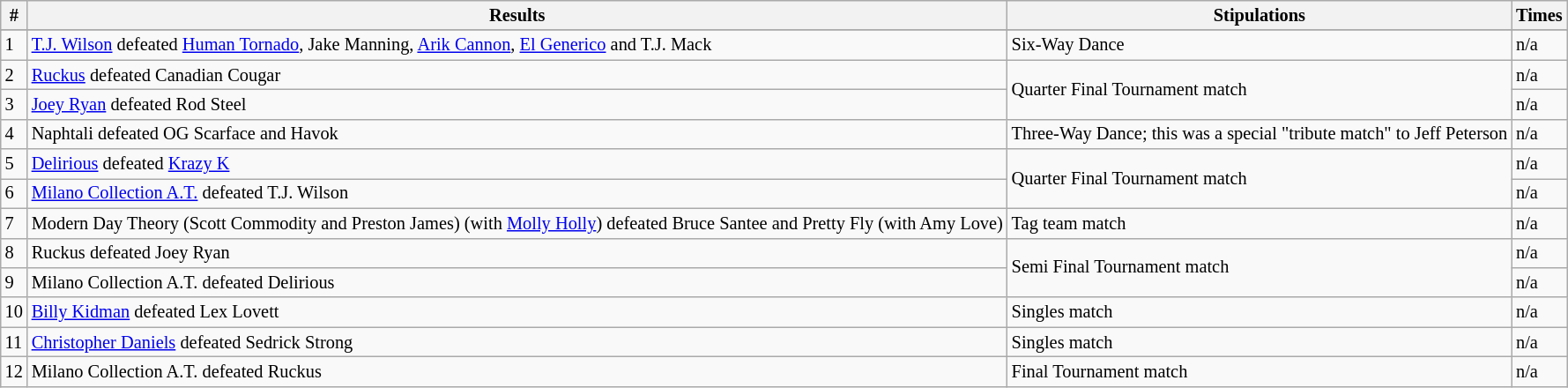<table style="font-size: 85%" class="wikitable sortable">
<tr>
<th><strong>#</strong></th>
<th><strong>Results</strong></th>
<th><strong>Stipulations</strong></th>
<th><strong>Times</strong></th>
</tr>
<tr>
</tr>
<tr>
<td>1</td>
<td><a href='#'>T.J. Wilson</a> defeated <a href='#'>Human Tornado</a>, Jake Manning, <a href='#'>Arik Cannon</a>, <a href='#'>El Generico</a> and T.J. Mack</td>
<td>Six-Way Dance</td>
<td>n/a</td>
</tr>
<tr>
<td>2</td>
<td><a href='#'>Ruckus</a> defeated Canadian Cougar</td>
<td rowspan="2">Quarter Final Tournament match</td>
<td>n/a</td>
</tr>
<tr>
<td>3</td>
<td><a href='#'>Joey Ryan</a> defeated Rod Steel</td>
<td>n/a</td>
</tr>
<tr>
<td>4</td>
<td>Naphtali defeated OG Scarface and Havok</td>
<td>Three-Way Dance; this was a special "tribute match" to Jeff Peterson</td>
<td>n/a</td>
</tr>
<tr>
<td>5</td>
<td><a href='#'>Delirious</a> defeated <a href='#'>Krazy K</a></td>
<td rowspan="2">Quarter Final Tournament match</td>
<td>n/a</td>
</tr>
<tr>
<td>6</td>
<td><a href='#'>Milano Collection A.T.</a> defeated T.J. Wilson</td>
<td>n/a</td>
</tr>
<tr>
<td>7</td>
<td>Modern Day Theory (Scott Commodity and Preston James) (with <a href='#'>Molly Holly</a>) defeated Bruce Santee and Pretty Fly (with Amy Love)</td>
<td>Tag team match</td>
<td>n/a</td>
</tr>
<tr>
<td>8</td>
<td>Ruckus defeated Joey Ryan</td>
<td rowspan="2">Semi Final Tournament match</td>
<td>n/a</td>
</tr>
<tr>
<td>9</td>
<td>Milano Collection A.T. defeated Delirious</td>
<td>n/a</td>
</tr>
<tr>
<td>10</td>
<td><a href='#'>Billy Kidman</a> defeated Lex Lovett</td>
<td>Singles match</td>
<td>n/a</td>
</tr>
<tr>
<td>11</td>
<td><a href='#'>Christopher Daniels</a> defeated Sedrick Strong</td>
<td>Singles match</td>
<td>n/a</td>
</tr>
<tr>
<td>12</td>
<td>Milano Collection A.T. defeated Ruckus</td>
<td>Final Tournament match</td>
<td>n/a</td>
</tr>
</table>
